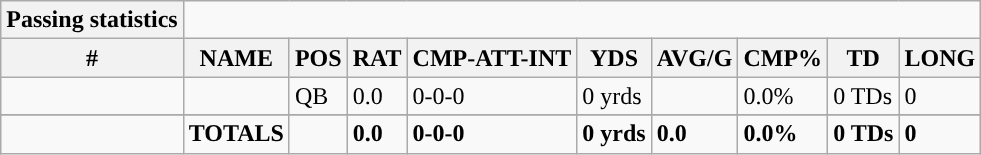<table class="wikitable">
<tr>
<th style="text-align:center; ">Passing statistics</th>
</tr>
<tr>
<th>#</th>
<th>NAME</th>
<th>POS</th>
<th>RAT</th>
<th>CMP-ATT-INT</th>
<th>YDS</th>
<th>AVG/G</th>
<th>CMP%</th>
<th>TD</th>
<th>LONG</th>
</tr>
<tr>
<td></td>
<td></td>
<td>QB</td>
<td>0.0</td>
<td>0-0-0</td>
<td>0 yrds</td>
<td></td>
<td>0.0%</td>
<td>0 TDs</td>
<td>0</td>
</tr>
<tr>
</tr>
<tr>
<td></td>
<td><strong>TOTALS</strong></td>
<td></td>
<td><strong>0.0</strong></td>
<td><strong>0-0-0</strong></td>
<td><strong>0 yrds</strong></td>
<td><strong>0.0</strong></td>
<td><strong>0.0%</strong></td>
<td><strong>0 TDs</strong></td>
<td><strong>0</strong></td>
</tr>
</table>
